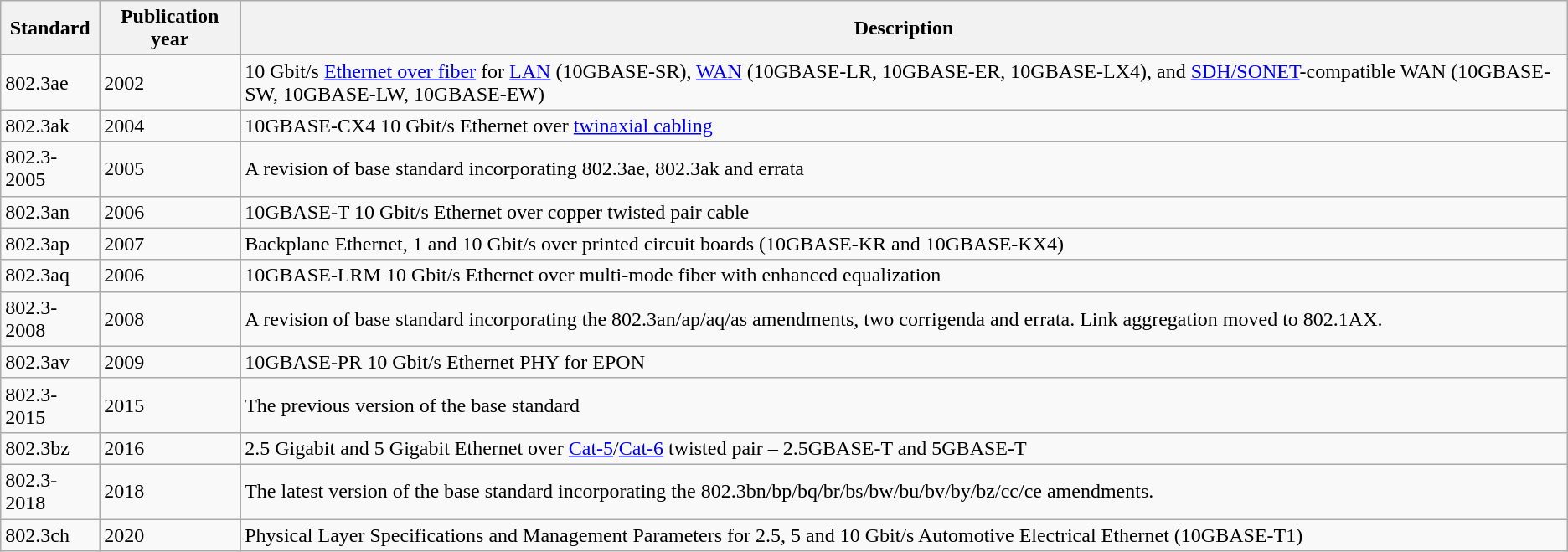<table class="wikitable">
<tr>
<th>Standard</th>
<th>Publication year</th>
<th>Description</th>
</tr>
<tr>
<td>802.3ae</td>
<td>2002</td>
<td>10 Gbit/s <a href='#'>Ethernet over fiber</a> for <a href='#'>LAN</a> (10GBASE-SR), <a href='#'>WAN</a> (10GBASE-LR, 10GBASE-ER, 10GBASE-LX4), and <a href='#'>SDH/SONET</a>-compatible WAN (10GBASE-SW, 10GBASE-LW, 10GBASE-EW)</td>
</tr>
<tr>
<td>802.3ak</td>
<td>2004</td>
<td>10GBASE-CX4 10 Gbit/s Ethernet over <a href='#'>twinaxial cabling</a></td>
</tr>
<tr>
<td>802.3-2005</td>
<td>2005</td>
<td>A revision of base standard incorporating 802.3ae, 802.3ak and errata</td>
</tr>
<tr>
<td>802.3an</td>
<td>2006</td>
<td>10GBASE-T 10 Gbit/s Ethernet over copper twisted pair cable</td>
</tr>
<tr>
<td>802.3ap</td>
<td>2007</td>
<td>Backplane Ethernet, 1 and 10 Gbit/s over printed circuit boards (10GBASE-KR and 10GBASE-KX4)</td>
</tr>
<tr>
<td>802.3aq</td>
<td>2006</td>
<td>10GBASE-LRM 10 Gbit/s Ethernet over multi-mode fiber with enhanced equalization</td>
</tr>
<tr>
<td>802.3-2008</td>
<td>2008</td>
<td>A revision of base standard incorporating the 802.3an/ap/aq/as amendments, two corrigenda and errata. Link aggregation moved to 802.1AX.</td>
</tr>
<tr>
<td>802.3av</td>
<td>2009</td>
<td>10GBASE-PR 10 Gbit/s Ethernet PHY for EPON</td>
</tr>
<tr>
<td>802.3-2015</td>
<td>2015</td>
<td>The previous version of the base standard</td>
</tr>
<tr>
<td>802.3bz</td>
<td>2016</td>
<td>2.5 Gigabit and 5 Gigabit Ethernet over <a href='#'>Cat-5</a>/<a href='#'>Cat-6</a> twisted pair – 2.5GBASE-T and 5GBASE-T</td>
</tr>
<tr>
<td>802.3-2018</td>
<td>2018</td>
<td>The latest version of the base standard  incorporating the 802.3bn/bp/bq/br/bs/bw/bu/bv/by/bz/cc/ce amendments.</td>
</tr>
<tr>
<td>802.3ch</td>
<td>2020</td>
<td>Physical Layer Specifications and Management Parameters for 2.5, 5 and 10 Gbit/s Automotive Electrical Ethernet (10GBASE-T1)</td>
</tr>
</table>
